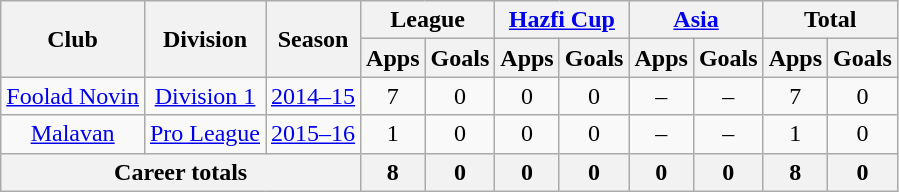<table class="wikitable" style="text-align: center;">
<tr>
<th rowspan="2">Club</th>
<th rowspan="2">Division</th>
<th rowspan="2">Season</th>
<th colspan="2">League</th>
<th colspan="2"><a href='#'>Hazfi Cup</a></th>
<th colspan="2"><a href='#'>Asia</a></th>
<th colspan="2">Total</th>
</tr>
<tr>
<th>Apps</th>
<th>Goals</th>
<th>Apps</th>
<th>Goals</th>
<th>Apps</th>
<th>Goals</th>
<th>Apps</th>
<th>Goals</th>
</tr>
<tr>
<td><a href='#'>Foolad Novin</a></td>
<td><a href='#'>Division 1</a></td>
<td><a href='#'>2014–15</a></td>
<td>7</td>
<td>0</td>
<td>0</td>
<td>0</td>
<td>–</td>
<td>–</td>
<td>7</td>
<td>0</td>
</tr>
<tr>
<td><a href='#'>Malavan</a></td>
<td><a href='#'>Pro League</a></td>
<td><a href='#'>2015–16</a></td>
<td>1</td>
<td>0</td>
<td>0</td>
<td>0</td>
<td>–</td>
<td>–</td>
<td>1</td>
<td>0</td>
</tr>
<tr>
<th colspan=3>Career totals</th>
<th>8</th>
<th>0</th>
<th>0</th>
<th>0</th>
<th>0</th>
<th>0</th>
<th>8</th>
<th>0</th>
</tr>
</table>
